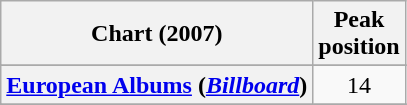<table class="wikitable sortable plainrowheaders" style="text-align:center">
<tr>
<th scope="col">Chart (2007)</th>
<th scope="col">Peak<br>position</th>
</tr>
<tr>
</tr>
<tr>
</tr>
<tr>
<th scope="row"><a href='#'>European Albums</a> (<em><a href='#'>Billboard</a></em>)</th>
<td>14</td>
</tr>
<tr>
</tr>
<tr>
</tr>
</table>
